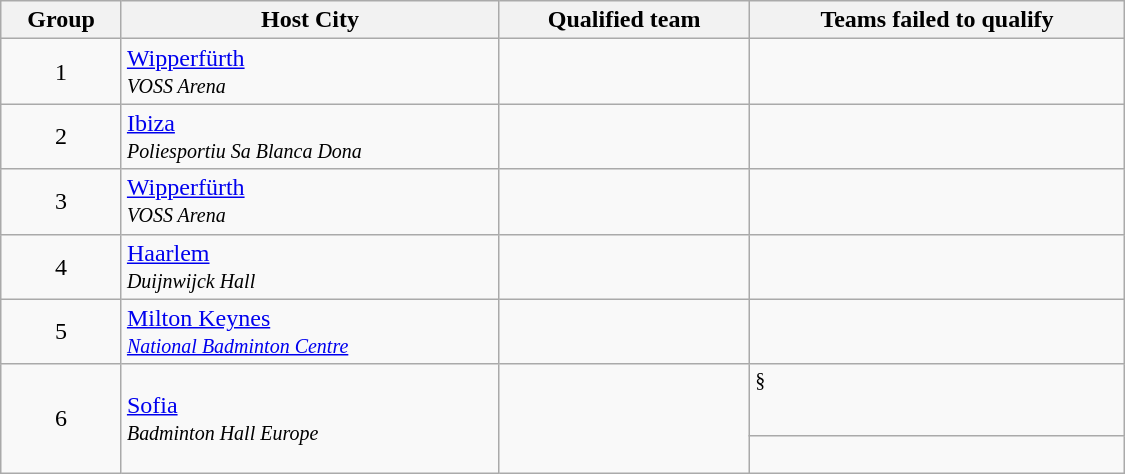<table class="wikitable" width="750">
<tr>
<th>Group</th>
<th>Host City</th>
<th>Qualified team</th>
<th>Teams failed to qualify</th>
</tr>
<tr>
<td align="center">1</td>
<td> <a href='#'>Wipperfürth</a><br><small><em>VOSS Arena</em></small></td>
<td></td>
<td><br><br></td>
</tr>
<tr>
<td align="center">2</td>
<td> <a href='#'>Ibiza</a><br><small><em>Poliesportiu Sa Blanca Dona</em></small></td>
<td></td>
<td><br><br></td>
</tr>
<tr>
<td align="center">3</td>
<td> <a href='#'>Wipperfürth</a><br><small><em>VOSS Arena</em></small></td>
<td></td>
<td><br><br></td>
</tr>
<tr>
<td align="center">4</td>
<td> <a href='#'>Haarlem</a><br><small><em>Duijnwijck Hall</em></small></td>
<td></td>
<td><br><br></td>
</tr>
<tr>
<td align="center">5</td>
<td> <a href='#'>Milton Keynes</a><br><small><em><a href='#'>National Badminton Centre</a></em></small></td>
<td></td>
<td><br><br></td>
</tr>
<tr>
<td align="center" rowspan="2">6</td>
<td rowspan="2"> <a href='#'>Sofia</a><br><small><em>Badminton Hall Europe</em></small></td>
<td rowspan="2"></td>
<td><sup>§</sup><br><br></td>
</tr>
<tr>
<td><br></td>
</tr>
</table>
